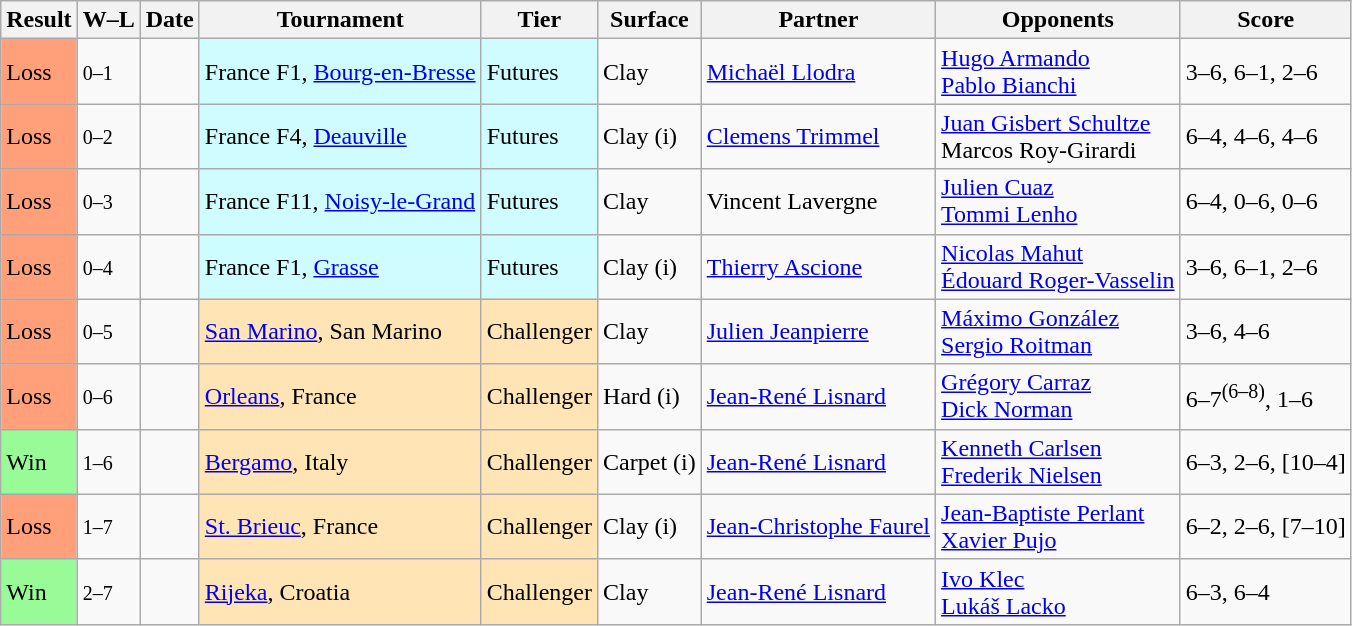<table class="sortable wikitable">
<tr>
<th>Result</th>
<th class="unsortable">W–L</th>
<th>Date</th>
<th>Tournament</th>
<th>Tier</th>
<th>Surface</th>
<th>Partner</th>
<th>Opponents</th>
<th class="unsortable">Score</th>
</tr>
<tr>
<td style="background:#ffa07a;">Loss</td>
<td><small>0–1</small></td>
<td></td>
<td style="background:#cffcff">France F1, <a href='#'>Bourg-en-Bresse</a></td>
<td style="background:#cffcff">Futures</td>
<td>Clay</td>
<td> <a href='#'>Michaël Llodra</a></td>
<td> <a href='#'>Hugo Armando</a><br> <a href='#'>Pablo Bianchi</a></td>
<td>3–6, 6–1, 2–6</td>
</tr>
<tr>
<td style="background:#ffa07a;">Loss</td>
<td><small>0–2</small></td>
<td></td>
<td style="background:#cffcff">France F4, <a href='#'>Deauville</a></td>
<td style="background:#cffcff">Futures</td>
<td>Clay (i)</td>
<td> <a href='#'>Clemens Trimmel</a></td>
<td> <a href='#'>Juan Gisbert Schultze</a><br> Marcos Roy-Girardi</td>
<td>6–4, 4–6, 4–6</td>
</tr>
<tr>
<td style="background:#ffa07a;">Loss</td>
<td><small>0–3</small></td>
<td></td>
<td style="background:#cffcff">France F11, <a href='#'>Noisy-le-Grand</a></td>
<td style="background:#cffcff">Futures</td>
<td>Clay</td>
<td> Vincent Lavergne</td>
<td> <a href='#'>Julien Cuaz</a><br> <a href='#'>Tommi Lenho</a></td>
<td>6–4, 0–6, 0–6</td>
</tr>
<tr>
<td style="background:#ffa07a;">Loss</td>
<td><small>0–4</small></td>
<td></td>
<td style="background:#cffcff">France F1, <a href='#'>Grasse</a></td>
<td style="background:#cffcff">Futures</td>
<td>Clay (i)</td>
<td> <a href='#'>Thierry Ascione</a></td>
<td> <a href='#'>Nicolas Mahut</a><br> <a href='#'>Édouard Roger-Vasselin</a></td>
<td>3–6, 6–1, 2–6</td>
</tr>
<tr>
<td style="background:#ffa07a;">Loss</td>
<td><small>0–5</small></td>
<td></td>
<td style="background:moccasin"><a href='#'>San Marino</a>, San Marino</td>
<td style="background:moccasin">Challenger</td>
<td>Clay</td>
<td> <a href='#'>Julien Jeanpierre</a></td>
<td> <a href='#'>Máximo González</a><br> <a href='#'>Sergio Roitman</a></td>
<td>3–6, 4–6</td>
</tr>
<tr>
<td style="background:#ffa07a;">Loss</td>
<td><small>0–6</small></td>
<td></td>
<td style="background:moccasin"><a href='#'>Orleans</a>, France</td>
<td style="background:moccasin">Challenger</td>
<td>Hard (i)</td>
<td> <a href='#'>Jean-René Lisnard</a></td>
<td> <a href='#'>Grégory Carraz</a><br> <a href='#'>Dick Norman</a></td>
<td>6–7<sup>(6–8)</sup>, 1–6</td>
</tr>
<tr>
<td style="background:#98fb98;">Win</td>
<td><small>1–6</small></td>
<td></td>
<td style="background:moccasin"><a href='#'>Bergamo</a>, Italy</td>
<td style="background:moccasin">Challenger</td>
<td>Carpet (i)</td>
<td> <a href='#'>Jean-René Lisnard</a></td>
<td> <a href='#'>Kenneth Carlsen</a><br> <a href='#'>Frederik Nielsen</a></td>
<td>6–3, 2–6, [10–4]</td>
</tr>
<tr>
<td style="background:#ffa07a;">Loss</td>
<td><small>1–7</small></td>
<td></td>
<td style="background:moccasin"><a href='#'>St. Brieuc</a>, France</td>
<td style="background:moccasin">Challenger</td>
<td>Clay (i)</td>
<td> <a href='#'>Jean-Christophe Faurel</a></td>
<td> <a href='#'>Jean-Baptiste Perlant</a><br> <a href='#'>Xavier Pujo</a></td>
<td>6–2, 2–6, [7–10]</td>
</tr>
<tr>
<td style="background:#98fb98;">Win</td>
<td><small>2–7</small></td>
<td></td>
<td style="background:moccasin"><a href='#'>Rijeka</a>, Croatia</td>
<td style="background:moccasin">Challenger</td>
<td>Clay</td>
<td> <a href='#'>Jean-René Lisnard</a></td>
<td> <a href='#'>Ivo Klec</a><br> <a href='#'>Lukáš Lacko</a></td>
<td>6–3, 6–4</td>
</tr>
</table>
